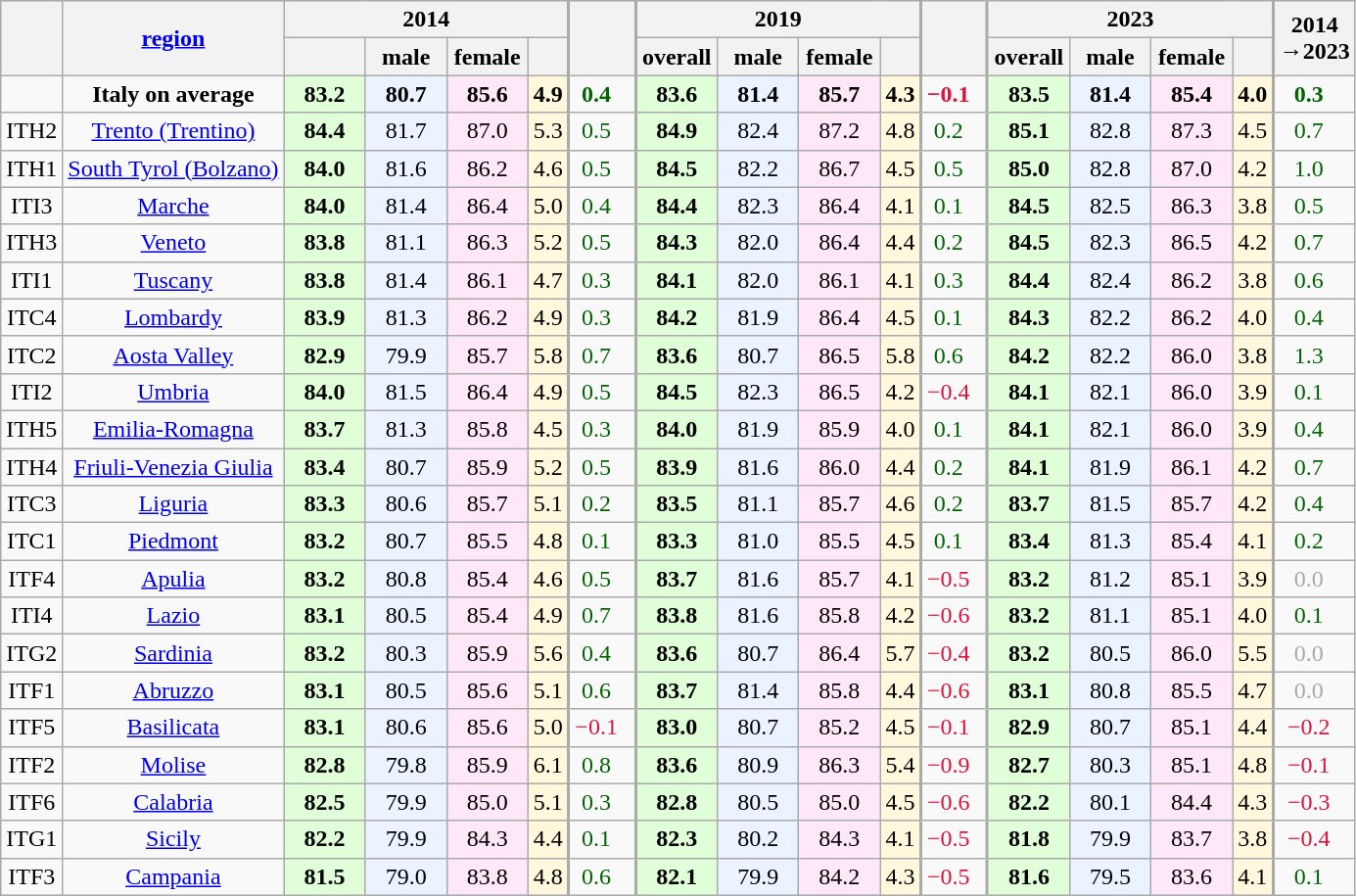<table class="wikitable sortable mw-datatable static-row-numbers sort-under col1left col2left col7right col12right col17right" style="text-align:center;">
<tr>
<th rowspan=2 style="vertical-align:middle;"></th>
<th rowspan=2 style="vertical-align:middle;"><a href='#'>region</a></th>
<th colspan=4>2014</th>
<th rowspan=2 style="vertical-align:middle;border-left-width:2px;"></th>
<th colspan=4 style="border-left-width:2px;">2019</th>
<th rowspan=2 style="vertical-align:middle;border-left-width:2px;"></th>
<th colspan=4 style="border-left-width:2px;">2023</th>
<th rowspan=2 style="vertical-align:middle;border-left-width:2px;">2014<br>→2023</th>
</tr>
<tr>
<th style="vertical-align:middle;min-width:3em;"></th>
<th style="vertical-align:middle;min-width:3em;">male</th>
<th style="vertical-align:middle;min-width:3em;">female</th>
<th></th>
<th style="vertical-align:middle;min-width:3em;border-left-width:2px;">overall</th>
<th style="vertical-align:middle;min-width:3em;">male</th>
<th style="vertical-align:middle;min-width:3em;">female</th>
<th></th>
<th style="vertical-align:middle;min-width:3em;border-left-width:2px;">overall</th>
<th style="vertical-align:middle;min-width:3em;">male</th>
<th style="vertical-align:middle;min-width:3em;">female</th>
<th></th>
</tr>
<tr class=static-row-header>
<td></td>
<td><strong>Italy on average</strong></td>
<td style="background:#e0ffd8;"><strong>83.2</strong></td>
<td style="background:#eaf3ff;"><strong>80.7</strong></td>
<td style="background:#fee7f6;"><strong>85.6</strong></td>
<td style="background:#fff8dc;"><strong>4.9</strong></td>
<td style="padding-right:1.5ex;color:darkgreen;border-left-width:2px;"><strong>0.4</strong></td>
<td style="background:#e0ffd8;border-left-width:2px;"><strong>83.6</strong></td>
<td style="background:#eaf3ff;"><strong>81.4</strong></td>
<td style="background:#fee7f6;"><strong>85.7</strong></td>
<td style="background:#fff8dc;"><strong>4.3</strong></td>
<td style="padding-right:1.5ex;color:crimson;border-left-width:2px;"><strong>−0.1</strong></td>
<td style="background:#e0ffd8;border-left-width:2px;"><strong>83.5</strong></td>
<td style="background:#eaf3ff;"><strong>81.4</strong></td>
<td style="background:#fee7f6;"><strong>85.4</strong></td>
<td style="background:#fff8dc;"><strong>4.0</strong></td>
<td style="padding-right:1.5ex;color:darkgreen;border-left-width:2px;"><strong>0.3</strong></td>
</tr>
<tr>
<td>ITH2</td>
<td><a href='#'>Trento (Trentino)</a></td>
<td style="background:#e0ffd8;"><strong>84.4</strong></td>
<td style="background:#eaf3ff;">81.7</td>
<td style="background:#fee7f6;">87.0</td>
<td style="background:#fff8dc;">5.3</td>
<td style="padding-right:1.5ex;color:darkgreen;border-left-width:2px;">0.5</td>
<td style="background:#e0ffd8;border-left-width:2px;"><strong>84.9</strong></td>
<td style="background:#eaf3ff;">82.4</td>
<td style="background:#fee7f6;">87.2</td>
<td style="background:#fff8dc;">4.8</td>
<td style="padding-right:1.5ex;color:darkgreen;border-left-width:2px;">0.2</td>
<td style="background:#e0ffd8;border-left-width:2px;"><strong>85.1</strong></td>
<td style="background:#eaf3ff;">82.8</td>
<td style="background:#fee7f6;">87.3</td>
<td style="background:#fff8dc;">4.5</td>
<td style="padding-right:1.5ex;color:darkgreen;border-left-width:2px;">0.7</td>
</tr>
<tr>
<td>ITH1</td>
<td><a href='#'>South Tyrol (Bolzano)</a></td>
<td style="background:#e0ffd8;"><strong>84.0</strong></td>
<td style="background:#eaf3ff;">81.6</td>
<td style="background:#fee7f6;">86.2</td>
<td style="background:#fff8dc;">4.6</td>
<td style="padding-right:1.5ex;color:darkgreen;border-left-width:2px;">0.5</td>
<td style="background:#e0ffd8;border-left-width:2px;"><strong>84.5</strong></td>
<td style="background:#eaf3ff;">82.2</td>
<td style="background:#fee7f6;">86.7</td>
<td style="background:#fff8dc;">4.5</td>
<td style="padding-right:1.5ex;color:darkgreen;border-left-width:2px;">0.5</td>
<td style="background:#e0ffd8;border-left-width:2px;"><strong>85.0</strong></td>
<td style="background:#eaf3ff;">82.8</td>
<td style="background:#fee7f6;">87.0</td>
<td style="background:#fff8dc;">4.2</td>
<td style="padding-right:1.5ex;color:darkgreen;border-left-width:2px;">1.0</td>
</tr>
<tr>
<td>ITI3</td>
<td><a href='#'>Marche</a></td>
<td style="background:#e0ffd8;"><strong>84.0</strong></td>
<td style="background:#eaf3ff;">81.4</td>
<td style="background:#fee7f6;">86.4</td>
<td style="background:#fff8dc;">5.0</td>
<td style="padding-right:1.5ex;color:darkgreen;border-left-width:2px;">0.4</td>
<td style="background:#e0ffd8;border-left-width:2px;"><strong>84.4</strong></td>
<td style="background:#eaf3ff;">82.3</td>
<td style="background:#fee7f6;">86.4</td>
<td style="background:#fff8dc;">4.1</td>
<td style="padding-right:1.5ex;color:darkgreen;border-left-width:2px;">0.1</td>
<td style="background:#e0ffd8;border-left-width:2px;"><strong>84.5</strong></td>
<td style="background:#eaf3ff;">82.5</td>
<td style="background:#fee7f6;">86.3</td>
<td style="background:#fff8dc;">3.8</td>
<td style="padding-right:1.5ex;color:darkgreen;border-left-width:2px;">0.5</td>
</tr>
<tr>
<td>ITH3</td>
<td><a href='#'>Veneto</a></td>
<td style="background:#e0ffd8;"><strong>83.8</strong></td>
<td style="background:#eaf3ff;">81.1</td>
<td style="background:#fee7f6;">86.3</td>
<td style="background:#fff8dc;">5.2</td>
<td style="padding-right:1.5ex;color:darkgreen;border-left-width:2px;">0.5</td>
<td style="background:#e0ffd8;border-left-width:2px;"><strong>84.3</strong></td>
<td style="background:#eaf3ff;">82.0</td>
<td style="background:#fee7f6;">86.4</td>
<td style="background:#fff8dc;">4.4</td>
<td style="padding-right:1.5ex;color:darkgreen;border-left-width:2px;">0.2</td>
<td style="background:#e0ffd8;border-left-width:2px;"><strong>84.5</strong></td>
<td style="background:#eaf3ff;">82.3</td>
<td style="background:#fee7f6;">86.5</td>
<td style="background:#fff8dc;">4.2</td>
<td style="padding-right:1.5ex;color:darkgreen;border-left-width:2px;">0.7</td>
</tr>
<tr>
<td>ITI1</td>
<td><a href='#'>Tuscany</a></td>
<td style="background:#e0ffd8;"><strong>83.8</strong></td>
<td style="background:#eaf3ff;">81.4</td>
<td style="background:#fee7f6;">86.1</td>
<td style="background:#fff8dc;">4.7</td>
<td style="padding-right:1.5ex;color:darkgreen;border-left-width:2px;">0.3</td>
<td style="background:#e0ffd8;border-left-width:2px;"><strong>84.1</strong></td>
<td style="background:#eaf3ff;">82.0</td>
<td style="background:#fee7f6;">86.1</td>
<td style="background:#fff8dc;">4.1</td>
<td style="padding-right:1.5ex;color:darkgreen;border-left-width:2px;">0.3</td>
<td style="background:#e0ffd8;border-left-width:2px;"><strong>84.4</strong></td>
<td style="background:#eaf3ff;">82.4</td>
<td style="background:#fee7f6;">86.2</td>
<td style="background:#fff8dc;">3.8</td>
<td style="padding-right:1.5ex;color:darkgreen;border-left-width:2px;">0.6</td>
</tr>
<tr>
<td>ITC4</td>
<td><a href='#'>Lombardy</a></td>
<td style="background:#e0ffd8;"><strong>83.9</strong></td>
<td style="background:#eaf3ff;">81.3</td>
<td style="background:#fee7f6;">86.2</td>
<td style="background:#fff8dc;">4.9</td>
<td style="padding-right:1.5ex;color:darkgreen;border-left-width:2px;">0.3</td>
<td style="background:#e0ffd8;border-left-width:2px;"><strong>84.2</strong></td>
<td style="background:#eaf3ff;">81.9</td>
<td style="background:#fee7f6;">86.4</td>
<td style="background:#fff8dc;">4.5</td>
<td style="padding-right:1.5ex;color:darkgreen;border-left-width:2px;">0.1</td>
<td style="background:#e0ffd8;border-left-width:2px;"><strong>84.3</strong></td>
<td style="background:#eaf3ff;">82.2</td>
<td style="background:#fee7f6;">86.2</td>
<td style="background:#fff8dc;">4.0</td>
<td style="padding-right:1.5ex;color:darkgreen;border-left-width:2px;">0.4</td>
</tr>
<tr>
<td>ITC2</td>
<td><a href='#'>Aosta Valley</a></td>
<td style="background:#e0ffd8;"><strong>82.9</strong></td>
<td style="background:#eaf3ff;">79.9</td>
<td style="background:#fee7f6;">85.7</td>
<td style="background:#fff8dc;">5.8</td>
<td style="padding-right:1.5ex;color:darkgreen;border-left-width:2px;">0.7</td>
<td style="background:#e0ffd8;border-left-width:2px;"><strong>83.6</strong></td>
<td style="background:#eaf3ff;">80.7</td>
<td style="background:#fee7f6;">86.5</td>
<td style="background:#fff8dc;">5.8</td>
<td style="padding-right:1.5ex;color:darkgreen;border-left-width:2px;">0.6</td>
<td style="background:#e0ffd8;border-left-width:2px;"><strong>84.2</strong></td>
<td style="background:#eaf3ff;">82.2</td>
<td style="background:#fee7f6;">86.0</td>
<td style="background:#fff8dc;">3.8</td>
<td style="padding-right:1.5ex;color:darkgreen;border-left-width:2px;">1.3</td>
</tr>
<tr>
<td>ITI2</td>
<td><a href='#'>Umbria</a></td>
<td style="background:#e0ffd8;"><strong>84.0</strong></td>
<td style="background:#eaf3ff;">81.5</td>
<td style="background:#fee7f6;">86.4</td>
<td style="background:#fff8dc;">4.9</td>
<td style="padding-right:1.5ex;color:darkgreen;border-left-width:2px;">0.5</td>
<td style="background:#e0ffd8;border-left-width:2px;"><strong>84.5</strong></td>
<td style="background:#eaf3ff;">82.3</td>
<td style="background:#fee7f6;">86.5</td>
<td style="background:#fff8dc;">4.2</td>
<td style="padding-right:1.5ex;color:crimson;border-left-width:2px;">−0.4</td>
<td style="background:#e0ffd8;border-left-width:2px;"><strong>84.1</strong></td>
<td style="background:#eaf3ff;">82.1</td>
<td style="background:#fee7f6;">86.0</td>
<td style="background:#fff8dc;">3.9</td>
<td style="padding-right:1.5ex;color:darkgreen;border-left-width:2px;">0.1</td>
</tr>
<tr>
<td>ITH5</td>
<td><a href='#'>Emilia-Romagna</a></td>
<td style="background:#e0ffd8;"><strong>83.7</strong></td>
<td style="background:#eaf3ff;">81.3</td>
<td style="background:#fee7f6;">85.8</td>
<td style="background:#fff8dc;">4.5</td>
<td style="padding-right:1.5ex;color:darkgreen;border-left-width:2px;">0.3</td>
<td style="background:#e0ffd8;border-left-width:2px;"><strong>84.0</strong></td>
<td style="background:#eaf3ff;">81.9</td>
<td style="background:#fee7f6;">85.9</td>
<td style="background:#fff8dc;">4.0</td>
<td style="padding-right:1.5ex;color:darkgreen;border-left-width:2px;">0.1</td>
<td style="background:#e0ffd8;border-left-width:2px;"><strong>84.1</strong></td>
<td style="background:#eaf3ff;">82.1</td>
<td style="background:#fee7f6;">86.0</td>
<td style="background:#fff8dc;">3.9</td>
<td style="padding-right:1.5ex;color:darkgreen;border-left-width:2px;">0.4</td>
</tr>
<tr>
<td>ITH4</td>
<td><a href='#'>Friuli-Venezia Giulia</a></td>
<td style="background:#e0ffd8;"><strong>83.4</strong></td>
<td style="background:#eaf3ff;">80.7</td>
<td style="background:#fee7f6;">85.9</td>
<td style="background:#fff8dc;">5.2</td>
<td style="padding-right:1.5ex;color:darkgreen;border-left-width:2px;">0.5</td>
<td style="background:#e0ffd8;border-left-width:2px;"><strong>83.9</strong></td>
<td style="background:#eaf3ff;">81.6</td>
<td style="background:#fee7f6;">86.0</td>
<td style="background:#fff8dc;">4.4</td>
<td style="padding-right:1.5ex;color:darkgreen;border-left-width:2px;">0.2</td>
<td style="background:#e0ffd8;border-left-width:2px;"><strong>84.1</strong></td>
<td style="background:#eaf3ff;">81.9</td>
<td style="background:#fee7f6;">86.1</td>
<td style="background:#fff8dc;">4.2</td>
<td style="padding-right:1.5ex;color:darkgreen;border-left-width:2px;">0.7</td>
</tr>
<tr>
<td>ITC3</td>
<td><a href='#'>Liguria</a></td>
<td style="background:#e0ffd8;"><strong>83.3</strong></td>
<td style="background:#eaf3ff;">80.6</td>
<td style="background:#fee7f6;">85.7</td>
<td style="background:#fff8dc;">5.1</td>
<td style="padding-right:1.5ex;color:darkgreen;border-left-width:2px;">0.2</td>
<td style="background:#e0ffd8;border-left-width:2px;"><strong>83.5</strong></td>
<td style="background:#eaf3ff;">81.1</td>
<td style="background:#fee7f6;">85.7</td>
<td style="background:#fff8dc;">4.6</td>
<td style="padding-right:1.5ex;color:darkgreen;border-left-width:2px;">0.2</td>
<td style="background:#e0ffd8;border-left-width:2px;"><strong>83.7</strong></td>
<td style="background:#eaf3ff;">81.5</td>
<td style="background:#fee7f6;">85.7</td>
<td style="background:#fff8dc;">4.2</td>
<td style="padding-right:1.5ex;color:darkgreen;border-left-width:2px;">0.4</td>
</tr>
<tr>
<td>ITC1</td>
<td><a href='#'>Piedmont</a></td>
<td style="background:#e0ffd8;"><strong>83.2</strong></td>
<td style="background:#eaf3ff;">80.7</td>
<td style="background:#fee7f6;">85.5</td>
<td style="background:#fff8dc;">4.8</td>
<td style="padding-right:1.5ex;color:darkgreen;border-left-width:2px;">0.1</td>
<td style="background:#e0ffd8;border-left-width:2px;"><strong>83.3</strong></td>
<td style="background:#eaf3ff;">81.0</td>
<td style="background:#fee7f6;">85.5</td>
<td style="background:#fff8dc;">4.5</td>
<td style="padding-right:1.5ex;color:darkgreen;border-left-width:2px;">0.1</td>
<td style="background:#e0ffd8;border-left-width:2px;"><strong>83.4</strong></td>
<td style="background:#eaf3ff;">81.3</td>
<td style="background:#fee7f6;">85.4</td>
<td style="background:#fff8dc;">4.1</td>
<td style="padding-right:1.5ex;color:darkgreen;border-left-width:2px;">0.2</td>
</tr>
<tr>
<td>ITF4</td>
<td><a href='#'>Apulia</a></td>
<td style="background:#e0ffd8;"><strong>83.2</strong></td>
<td style="background:#eaf3ff;">80.8</td>
<td style="background:#fee7f6;">85.4</td>
<td style="background:#fff8dc;">4.6</td>
<td style="padding-right:1.5ex;color:darkgreen;border-left-width:2px;">0.5</td>
<td style="background:#e0ffd8;border-left-width:2px;"><strong>83.7</strong></td>
<td style="background:#eaf3ff;">81.6</td>
<td style="background:#fee7f6;">85.7</td>
<td style="background:#fff8dc;">4.1</td>
<td style="padding-right:1.5ex;color:crimson;border-left-width:2px;">−0.5</td>
<td style="background:#e0ffd8;border-left-width:2px;"><strong>83.2</strong></td>
<td style="background:#eaf3ff;">81.2</td>
<td style="background:#fee7f6;">85.1</td>
<td style="background:#fff8dc;">3.9</td>
<td style="padding-right:1.5ex;color:darkgray;border-left-width:2px;">0.0</td>
</tr>
<tr>
<td>ITI4</td>
<td><a href='#'>Lazio</a></td>
<td style="background:#e0ffd8;"><strong>83.1</strong></td>
<td style="background:#eaf3ff;">80.5</td>
<td style="background:#fee7f6;">85.4</td>
<td style="background:#fff8dc;">4.9</td>
<td style="padding-right:1.5ex;color:darkgreen;border-left-width:2px;">0.7</td>
<td style="background:#e0ffd8;border-left-width:2px;"><strong>83.8</strong></td>
<td style="background:#eaf3ff;">81.6</td>
<td style="background:#fee7f6;">85.8</td>
<td style="background:#fff8dc;">4.2</td>
<td style="padding-right:1.5ex;color:crimson;border-left-width:2px;">−0.6</td>
<td style="background:#e0ffd8;border-left-width:2px;"><strong>83.2</strong></td>
<td style="background:#eaf3ff;">81.1</td>
<td style="background:#fee7f6;">85.1</td>
<td style="background:#fff8dc;">4.0</td>
<td style="padding-right:1.5ex;color:darkgreen;border-left-width:2px;">0.1</td>
</tr>
<tr>
<td>ITG2</td>
<td><a href='#'>Sardinia</a></td>
<td style="background:#e0ffd8;"><strong>83.2</strong></td>
<td style="background:#eaf3ff;">80.3</td>
<td style="background:#fee7f6;">85.9</td>
<td style="background:#fff8dc;">5.6</td>
<td style="padding-right:1.5ex;color:darkgreen;border-left-width:2px;">0.4</td>
<td style="background:#e0ffd8;border-left-width:2px;"><strong>83.6</strong></td>
<td style="background:#eaf3ff;">80.7</td>
<td style="background:#fee7f6;">86.4</td>
<td style="background:#fff8dc;">5.7</td>
<td style="padding-right:1.5ex;color:crimson;border-left-width:2px;">−0.4</td>
<td style="background:#e0ffd8;border-left-width:2px;"><strong>83.2</strong></td>
<td style="background:#eaf3ff;">80.5</td>
<td style="background:#fee7f6;">86.0</td>
<td style="background:#fff8dc;">5.5</td>
<td style="padding-right:1.5ex;color:darkgray;border-left-width:2px;">0.0</td>
</tr>
<tr>
<td>ITF1</td>
<td><a href='#'>Abruzzo</a></td>
<td style="background:#e0ffd8;"><strong>83.1</strong></td>
<td style="background:#eaf3ff;">80.5</td>
<td style="background:#fee7f6;">85.6</td>
<td style="background:#fff8dc;">5.1</td>
<td style="padding-right:1.5ex;color:darkgreen;border-left-width:2px;">0.6</td>
<td style="background:#e0ffd8;border-left-width:2px;"><strong>83.7</strong></td>
<td style="background:#eaf3ff;">81.4</td>
<td style="background:#fee7f6;">85.8</td>
<td style="background:#fff8dc;">4.4</td>
<td style="padding-right:1.5ex;color:crimson;border-left-width:2px;">−0.6</td>
<td style="background:#e0ffd8;border-left-width:2px;"><strong>83.1</strong></td>
<td style="background:#eaf3ff;">80.8</td>
<td style="background:#fee7f6;">85.5</td>
<td style="background:#fff8dc;">4.7</td>
<td style="padding-right:1.5ex;color:darkgray;border-left-width:2px;">0.0</td>
</tr>
<tr>
<td>ITF5</td>
<td><a href='#'>Basilicata</a></td>
<td style="background:#e0ffd8;"><strong>83.1</strong></td>
<td style="background:#eaf3ff;">80.6</td>
<td style="background:#fee7f6;">85.6</td>
<td style="background:#fff8dc;">5.0</td>
<td style="padding-right:1.5ex;color:crimson;border-left-width:2px;">−0.1</td>
<td style="background:#e0ffd8;border-left-width:2px;"><strong>83.0</strong></td>
<td style="background:#eaf3ff;">80.7</td>
<td style="background:#fee7f6;">85.2</td>
<td style="background:#fff8dc;">4.5</td>
<td style="padding-right:1.5ex;color:crimson;border-left-width:2px;">−0.1</td>
<td style="background:#e0ffd8;border-left-width:2px;"><strong>82.9</strong></td>
<td style="background:#eaf3ff;">80.7</td>
<td style="background:#fee7f6;">85.1</td>
<td style="background:#fff8dc;">4.4</td>
<td style="padding-right:1.5ex;color:crimson;border-left-width:2px;">−0.2</td>
</tr>
<tr>
<td>ITF2</td>
<td><a href='#'>Molise</a></td>
<td style="background:#e0ffd8;"><strong>82.8</strong></td>
<td style="background:#eaf3ff;">79.8</td>
<td style="background:#fee7f6;">85.9</td>
<td style="background:#fff8dc;">6.1</td>
<td style="padding-right:1.5ex;color:darkgreen;border-left-width:2px;">0.8</td>
<td style="background:#e0ffd8;border-left-width:2px;"><strong>83.6</strong></td>
<td style="background:#eaf3ff;">80.9</td>
<td style="background:#fee7f6;">86.3</td>
<td style="background:#fff8dc;">5.4</td>
<td style="padding-right:1.5ex;color:crimson;border-left-width:2px;">−0.9</td>
<td style="background:#e0ffd8;border-left-width:2px;"><strong>82.7</strong></td>
<td style="background:#eaf3ff;">80.3</td>
<td style="background:#fee7f6;">85.1</td>
<td style="background:#fff8dc;">4.8</td>
<td style="padding-right:1.5ex;color:crimson;border-left-width:2px;">−0.1</td>
</tr>
<tr>
<td>ITF6</td>
<td><a href='#'>Calabria</a></td>
<td style="background:#e0ffd8;"><strong>82.5</strong></td>
<td style="background:#eaf3ff;">79.9</td>
<td style="background:#fee7f6;">85.0</td>
<td style="background:#fff8dc;">5.1</td>
<td style="padding-right:1.5ex;color:darkgreen;border-left-width:2px;">0.3</td>
<td style="background:#e0ffd8;border-left-width:2px;"><strong>82.8</strong></td>
<td style="background:#eaf3ff;">80.5</td>
<td style="background:#fee7f6;">85.0</td>
<td style="background:#fff8dc;">4.5</td>
<td style="padding-right:1.5ex;color:crimson;border-left-width:2px;">−0.6</td>
<td style="background:#e0ffd8;border-left-width:2px;"><strong>82.2</strong></td>
<td style="background:#eaf3ff;">80.1</td>
<td style="background:#fee7f6;">84.4</td>
<td style="background:#fff8dc;">4.3</td>
<td style="padding-right:1.5ex;color:crimson;border-left-width:2px;">−0.3</td>
</tr>
<tr>
<td>ITG1</td>
<td><a href='#'>Sicily</a></td>
<td style="background:#e0ffd8;"><strong>82.2</strong></td>
<td style="background:#eaf3ff;">79.9</td>
<td style="background:#fee7f6;">84.3</td>
<td style="background:#fff8dc;">4.4</td>
<td style="padding-right:1.5ex;color:darkgreen;border-left-width:2px;">0.1</td>
<td style="background:#e0ffd8;border-left-width:2px;"><strong>82.3</strong></td>
<td style="background:#eaf3ff;">80.2</td>
<td style="background:#fee7f6;">84.3</td>
<td style="background:#fff8dc;">4.1</td>
<td style="padding-right:1.5ex;color:crimson;border-left-width:2px;">−0.5</td>
<td style="background:#e0ffd8;border-left-width:2px;"><strong>81.8</strong></td>
<td style="background:#eaf3ff;">79.9</td>
<td style="background:#fee7f6;">83.7</td>
<td style="background:#fff8dc;">3.8</td>
<td style="padding-right:1.5ex;color:crimson;border-left-width:2px;">−0.4</td>
</tr>
<tr>
<td>ITF3</td>
<td><a href='#'>Campania</a></td>
<td style="background:#e0ffd8;"><strong>81.5</strong></td>
<td style="background:#eaf3ff;">79.0</td>
<td style="background:#fee7f6;">83.8</td>
<td style="background:#fff8dc;">4.8</td>
<td style="padding-right:1.5ex;color:darkgreen;border-left-width:2px;">0.6</td>
<td style="background:#e0ffd8;border-left-width:2px;"><strong>82.1</strong></td>
<td style="background:#eaf3ff;">79.9</td>
<td style="background:#fee7f6;">84.2</td>
<td style="background:#fff8dc;">4.3</td>
<td style="padding-right:1.5ex;color:crimson;border-left-width:2px;">−0.5</td>
<td style="background:#e0ffd8;border-left-width:2px;"><strong>81.6</strong></td>
<td style="background:#eaf3ff;">79.5</td>
<td style="background:#fee7f6;">83.6</td>
<td style="background:#fff8dc;">4.1</td>
<td style="padding-right:1.5ex;color:darkgreen;border-left-width:2px;">0.1</td>
</tr>
</table>
